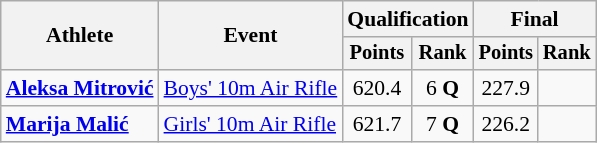<table class="wikitable" style="font-size:90%;">
<tr>
<th rowspan=2>Athlete</th>
<th rowspan=2>Event</th>
<th colspan=2>Qualification</th>
<th colspan=2>Final</th>
</tr>
<tr style="font-size:95%">
<th>Points</th>
<th>Rank</th>
<th>Points</th>
<th>Rank</th>
</tr>
<tr align=center>
<td align=left><strong><a href='#'>Aleksa Mitrović</a></strong></td>
<td align=left><a href='#'>Boys' 10m Air Rifle</a></td>
<td>620.4</td>
<td>6 <strong>Q</strong></td>
<td>227.9</td>
<td></td>
</tr>
<tr align=center>
<td align=left><strong><a href='#'>Marija Malić</a></strong></td>
<td align=left><a href='#'>Girls' 10m Air Rifle</a></td>
<td>621.7</td>
<td>7 <strong>Q</strong></td>
<td>226.2</td>
<td></td>
</tr>
</table>
